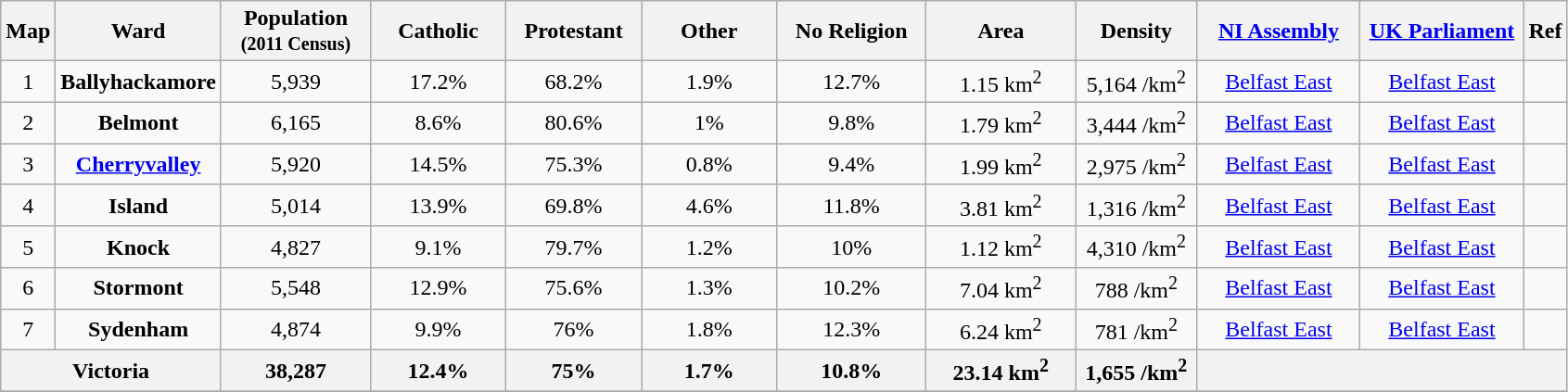<table class="wikitable sortable" style="text-align:center">
<tr>
<th class="unsortable">Map</th>
<th width = 110px>Ward</th>
<th width = 100px>Population <br> <small>(2011 Census)</small></th>
<th width = 90px>Catholic</th>
<th width = 90px>Protestant</th>
<th width = 90px>Other</th>
<th width = 100px>No Religion</th>
<th width = 100px>Area</th>
<th width = 80px>Density</th>
<th class="unsortable" width = 110px><a href='#'>NI Assembly</a></th>
<th class="unsortable" width = 110px><a href='#'>UK Parliament</a></th>
<th class="unsortable">Ref</th>
</tr>
<tr>
<td>1</td>
<td><strong>Ballyhackamore</strong></td>
<td>5,939</td>
<td>17.2%</td>
<td>68.2%</td>
<td>1.9%</td>
<td>12.7%</td>
<td>1.15 km<sup>2</sup></td>
<td>5,164 /km<sup>2</sup></td>
<td><a href='#'>Belfast East</a></td>
<td><a href='#'>Belfast East</a></td>
<td></td>
</tr>
<tr>
<td>2</td>
<td><strong>Belmont</strong></td>
<td>6,165</td>
<td>8.6%</td>
<td>80.6%</td>
<td>1%</td>
<td>9.8%</td>
<td>1.79 km<sup>2</sup></td>
<td>3,444 /km<sup>2</sup></td>
<td><a href='#'>Belfast East</a></td>
<td><a href='#'>Belfast East</a></td>
<td></td>
</tr>
<tr>
<td>3</td>
<td><strong><a href='#'>Cherryvalley</a></strong></td>
<td>5,920</td>
<td>14.5%</td>
<td>75.3%</td>
<td>0.8%</td>
<td>9.4%</td>
<td>1.99 km<sup>2</sup></td>
<td>2,975 /km<sup>2</sup></td>
<td><a href='#'>Belfast East</a></td>
<td><a href='#'>Belfast East</a></td>
<td></td>
</tr>
<tr>
<td>4</td>
<td><strong>Island</strong></td>
<td>5,014</td>
<td>13.9%</td>
<td>69.8%</td>
<td>4.6%</td>
<td>11.8%</td>
<td>3.81 km<sup>2</sup></td>
<td>1,316 /km<sup>2</sup></td>
<td><a href='#'>Belfast East</a></td>
<td><a href='#'>Belfast East</a></td>
<td></td>
</tr>
<tr>
<td>5</td>
<td><strong>Knock</strong></td>
<td>4,827</td>
<td>9.1%</td>
<td>79.7%</td>
<td>1.2%</td>
<td>10%</td>
<td>1.12 km<sup>2</sup></td>
<td>4,310 /km<sup>2</sup></td>
<td><a href='#'>Belfast East</a></td>
<td><a href='#'>Belfast East</a></td>
<td></td>
</tr>
<tr>
<td>6</td>
<td><strong>Stormont</strong></td>
<td>5,548</td>
<td>12.9%</td>
<td>75.6%</td>
<td>1.3%</td>
<td>10.2%</td>
<td>7.04 km<sup>2</sup></td>
<td>788 /km<sup>2</sup></td>
<td><a href='#'>Belfast East</a></td>
<td><a href='#'>Belfast East</a></td>
<td></td>
</tr>
<tr>
<td>7</td>
<td><strong>Sydenham</strong></td>
<td>4,874</td>
<td>9.9%</td>
<td>76%</td>
<td>1.8%</td>
<td>12.3%</td>
<td>6.24 km<sup>2</sup></td>
<td>781 /km<sup>2</sup></td>
<td><a href='#'>Belfast East</a></td>
<td><a href='#'>Belfast East</a></td>
<td></td>
</tr>
<tr>
<th colspan=2><strong>Victoria</strong></th>
<th>38,287</th>
<th>12.4%</th>
<th>75%</th>
<th>1.7%</th>
<th>10.8%</th>
<th>23.14 km<sup>2</sup></th>
<th>1,655 /km<sup>2</sup></th>
<th colspan=3></th>
</tr>
<tr>
</tr>
</table>
